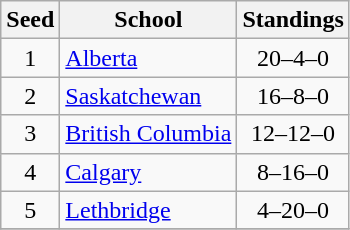<table class="wikitable">
<tr>
<th>Seed</th>
<th>School</th>
<th>Standings</th>
</tr>
<tr>
<td align=center>1</td>
<td><a href='#'>Alberta</a></td>
<td align=center>20–4–0</td>
</tr>
<tr>
<td align=center>2</td>
<td><a href='#'>Saskatchewan</a></td>
<td align=center>16–8–0</td>
</tr>
<tr>
<td align=center>3</td>
<td><a href='#'>British Columbia</a></td>
<td align=center>12–12–0</td>
</tr>
<tr>
<td align=center>4</td>
<td><a href='#'>Calgary</a></td>
<td align=center>8–16–0</td>
</tr>
<tr>
<td align=center>5</td>
<td><a href='#'>Lethbridge</a></td>
<td align=center>4–20–0</td>
</tr>
<tr>
</tr>
</table>
